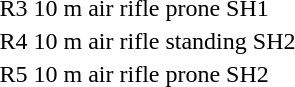<table>
<tr>
<td>R3 10 m air rifle prone SH1</td>
<td></td>
<td></td>
<td></td>
</tr>
<tr>
<td>R4 10 m air rifle standing SH2</td>
<td></td>
<td></td>
<td></td>
</tr>
<tr>
<td>R5 10 m air rifle prone SH2</td>
<td></td>
<td></td>
<td></td>
</tr>
</table>
